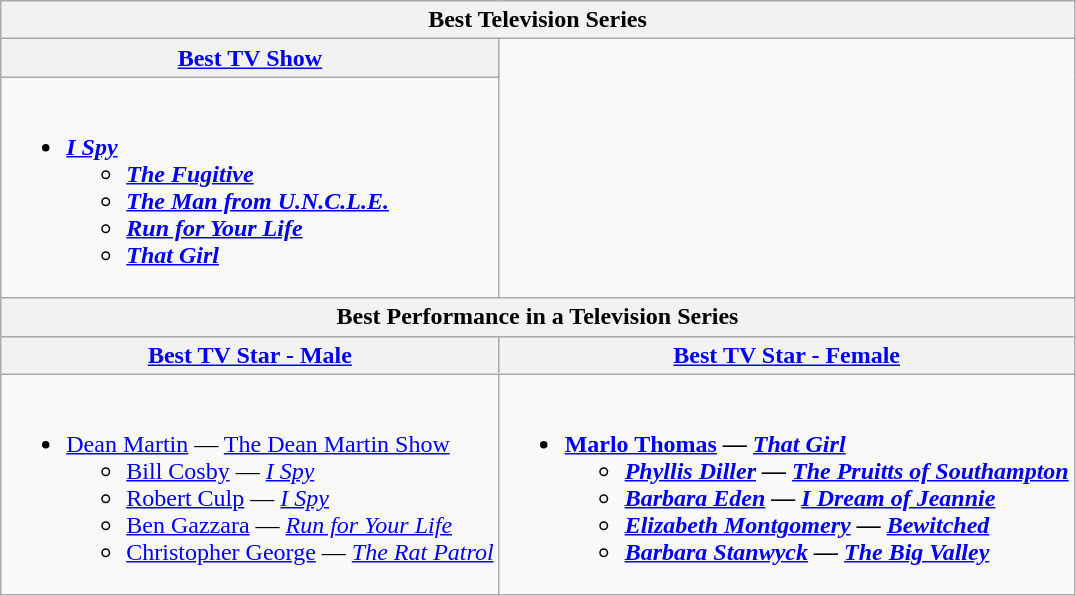<table class="wikitable" style="width=100%">
<tr>
<th colspan="2">Best Television Series</th>
</tr>
<tr>
<th style="width=100%"><a href='#'>Best TV Show</a></th>
</tr>
<tr>
<td valign="top"><br><ul><li><strong> <em><a href='#'>I Spy</a><strong><em><ul><li></em><a href='#'>The Fugitive</a><em></li><li></em><a href='#'>The Man from U.N.C.L.E.</a><em></li><li></em><a href='#'>Run for Your Life</a><em></li><li></em><a href='#'>That Girl</a><em></li></ul></li></ul></td>
</tr>
<tr>
<th colspan="2">Best Performance in a Television Series</th>
</tr>
<tr>
<th><a href='#'>Best TV Star - Male</a></th>
<th><a href='#'>Best TV Star - Female</a></th>
</tr>
<tr>
<td valign="top"><br><ul><li></strong> <a href='#'>Dean Martin</a> — </em><a href='#'>The Dean Martin Show</a></em></strong><ul><li><a href='#'>Bill Cosby</a> — <em><a href='#'>I Spy</a></em></li><li><a href='#'>Robert Culp</a> — <em><a href='#'>I Spy</a></em></li><li><a href='#'>Ben Gazzara</a> — <em><a href='#'>Run for Your Life</a></em></li><li><a href='#'>Christopher George</a> — <em><a href='#'>The Rat Patrol</a></em></li></ul></li></ul></td>
<td valign="top"><br><ul><li><strong> <a href='#'>Marlo Thomas</a> — <em><a href='#'>That Girl</a><strong><em><ul><li><a href='#'>Phyllis Diller</a> — </em><a href='#'>The Pruitts of Southampton</a><em></li><li><a href='#'>Barbara Eden</a> — </em><a href='#'>I Dream of Jeannie</a><em></li><li><a href='#'>Elizabeth Montgomery</a> — </em><a href='#'>Bewitched</a><em></li><li><a href='#'>Barbara Stanwyck</a> — </em><a href='#'>The Big Valley</a><em></li></ul></li></ul></td>
</tr>
</table>
